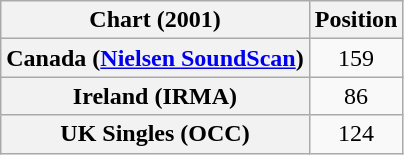<table class="wikitable sortable plainrowheaders" style="text-align:center">
<tr>
<th>Chart (2001)</th>
<th>Position</th>
</tr>
<tr>
<th scope="row">Canada (<a href='#'>Nielsen SoundScan</a>)</th>
<td>159</td>
</tr>
<tr>
<th scope="row">Ireland (IRMA)</th>
<td>86</td>
</tr>
<tr>
<th scope="row">UK Singles (OCC)</th>
<td>124</td>
</tr>
</table>
